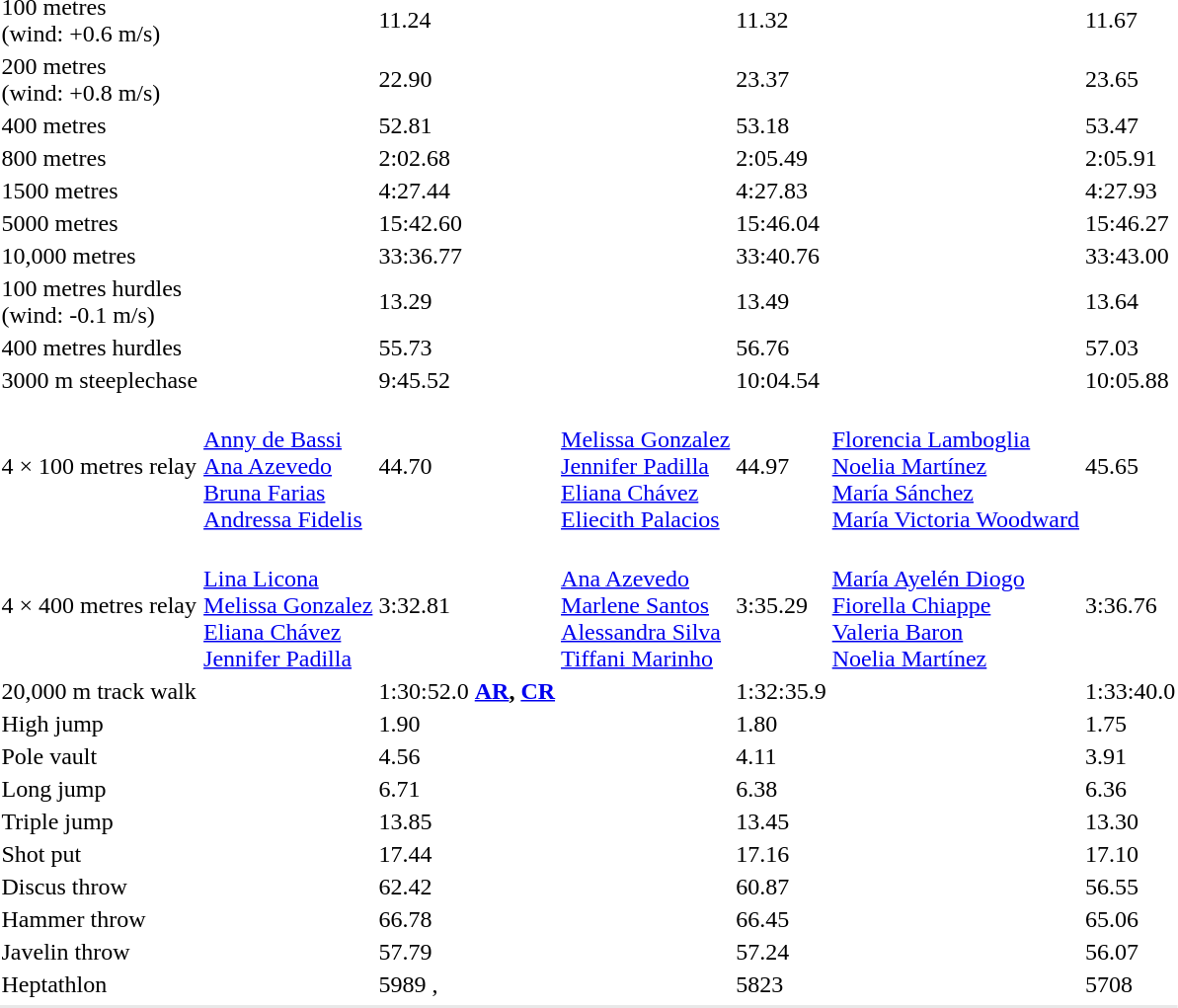<table>
<tr>
<td>100 metres<br>(wind: +0.6 m/s)</td>
<td></td>
<td>11.24</td>
<td></td>
<td>11.32</td>
<td></td>
<td>11.67</td>
</tr>
<tr>
<td>200 metres<br>(wind: +0.8 m/s)</td>
<td></td>
<td>22.90</td>
<td></td>
<td>23.37</td>
<td></td>
<td>23.65</td>
</tr>
<tr>
<td>400 metres</td>
<td></td>
<td>52.81</td>
<td></td>
<td>53.18</td>
<td></td>
<td>53.47</td>
</tr>
<tr>
<td>800 metres</td>
<td></td>
<td>2:02.68</td>
<td></td>
<td>2:05.49</td>
<td></td>
<td>2:05.91</td>
</tr>
<tr>
<td>1500 metres</td>
<td></td>
<td>4:27.44</td>
<td></td>
<td>4:27.83</td>
<td></td>
<td>4:27.93</td>
</tr>
<tr>
<td>5000 metres</td>
<td></td>
<td>15:42.60 </td>
<td></td>
<td>15:46.04</td>
<td></td>
<td>15:46.27</td>
</tr>
<tr>
<td>10,000 metres</td>
<td></td>
<td>33:36.77</td>
<td></td>
<td>33:40.76</td>
<td></td>
<td>33:43.00</td>
</tr>
<tr>
<td>100 metres hurdles<br>(wind: -0.1 m/s)</td>
<td></td>
<td>13.29</td>
<td></td>
<td>13.49</td>
<td></td>
<td>13.64</td>
</tr>
<tr>
<td>400 metres hurdles</td>
<td></td>
<td>55.73 <strong></strong></td>
<td></td>
<td>56.76</td>
<td></td>
<td>57.03</td>
</tr>
<tr>
<td>3000 m steeplechase</td>
<td></td>
<td>9:45.52 <strong></strong></td>
<td></td>
<td>10:04.54</td>
<td></td>
<td>10:05.88</td>
</tr>
<tr>
<td>4 × 100 metres relay</td>
<td><br><a href='#'>Anny de Bassi</a><br><a href='#'>Ana Azevedo</a><br><a href='#'>Bruna Farias</a><br><a href='#'>Andressa Fidelis</a></td>
<td>44.70</td>
<td><br><a href='#'>Melissa Gonzalez</a><br><a href='#'>Jennifer Padilla</a><br><a href='#'>Eliana Chávez</a><br><a href='#'>Eliecith Palacios</a></td>
<td>44.97</td>
<td><br><a href='#'>Florencia Lamboglia</a><br><a href='#'>Noelia Martínez</a><br><a href='#'>María Sánchez</a><br><a href='#'>María Victoria Woodward</a></td>
<td>45.65</td>
</tr>
<tr>
<td>4 × 400 metres relay</td>
<td><br><a href='#'>Lina Licona</a><br><a href='#'>Melissa Gonzalez</a><br><a href='#'>Eliana Chávez</a><br><a href='#'>Jennifer Padilla</a></td>
<td>3:32.81</td>
<td><br><a href='#'>Ana Azevedo</a><br><a href='#'>Marlene Santos</a><br><a href='#'>Alessandra Silva</a><br><a href='#'>Tiffani Marinho</a></td>
<td>3:35.29</td>
<td><br><a href='#'>María Ayelén Diogo</a><br><a href='#'>Fiorella Chiappe</a><br><a href='#'>Valeria Baron</a><br><a href='#'>Noelia Martínez</a></td>
<td>3:36.76</td>
</tr>
<tr>
<td>20,000 m track walk</td>
<td></td>
<td>1:30:52.0 <strong><a href='#'>AR</a>, <a href='#'>CR</a></strong></td>
<td></td>
<td>1:32:35.9</td>
<td></td>
<td>1:33:40.0</td>
</tr>
<tr>
<td>High jump</td>
<td></td>
<td>1.90</td>
<td></td>
<td>1.80</td>
<td><br></td>
<td>1.75</td>
</tr>
<tr>
<td>Pole vault</td>
<td></td>
<td>4.56</td>
<td></td>
<td>4.11</td>
<td></td>
<td>3.91</td>
</tr>
<tr>
<td>Long jump</td>
<td></td>
<td>6.71</td>
<td></td>
<td>6.38</td>
<td></td>
<td>6.36</td>
</tr>
<tr>
<td>Triple jump</td>
<td></td>
<td>13.85</td>
<td></td>
<td>13.45</td>
<td></td>
<td>13.30</td>
</tr>
<tr>
<td>Shot put</td>
<td></td>
<td>17.44</td>
<td></td>
<td>17.16</td>
<td></td>
<td>17.10</td>
</tr>
<tr>
<td>Discus throw</td>
<td></td>
<td>62.42</td>
<td></td>
<td>60.87</td>
<td></td>
<td>56.55</td>
</tr>
<tr>
<td>Hammer throw</td>
<td></td>
<td>66.78</td>
<td></td>
<td>66.45</td>
<td></td>
<td>65.06</td>
</tr>
<tr>
<td>Javelin throw</td>
<td></td>
<td>57.79</td>
<td></td>
<td>57.24</td>
<td></td>
<td>56.07</td>
</tr>
<tr>
<td>Heptathlon</td>
<td></td>
<td>5989 <strong></strong>, </td>
<td></td>
<td>5823</td>
<td></td>
<td>5708</td>
</tr>
<tr>
</tr>
<tr bgcolor= e8e8e8>
<td colspan=7></td>
</tr>
</table>
